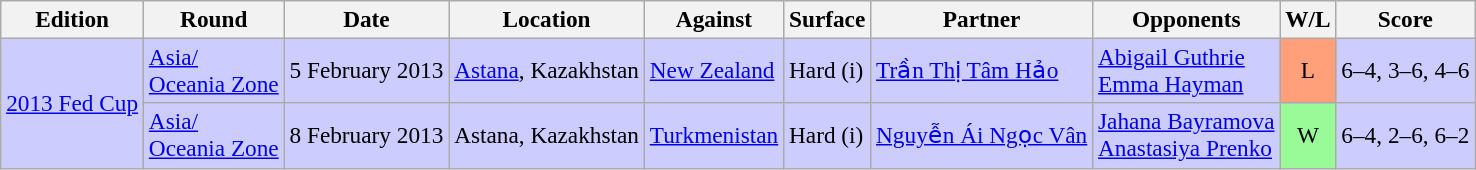<table class=wikitable style=font-size:97%>
<tr>
<th>Edition</th>
<th>Round</th>
<th>Date</th>
<th>Location</th>
<th>Against</th>
<th>Surface</th>
<th>Partner</th>
<th>Opponents</th>
<th>W/L</th>
<th>Score</th>
</tr>
<tr style="background:#ccccff;">
<td rowspan="2"><a href='#'>2013 Fed Cup</a></td>
<td><a href='#'>Asia/<br>Oceania Zone</a></td>
<td>5 February 2013</td>
<td><a href='#'>Astana</a>, Kazakhstan</td>
<td> <a href='#'>New Zealand</a></td>
<td>Hard (i)</td>
<td><a href='#'>Trần Thị Tâm Hảo</a></td>
<td> <a href='#'>Abigail Guthrie</a> <br>  <a href='#'>Emma Hayman</a></td>
<td style="text-align:center; background:#ffa07a;">L</td>
<td>6–4, 3–6, 4–6</td>
</tr>
<tr style="background:#ccccff;">
<td><a href='#'>Asia/<br>Oceania Zone</a></td>
<td>8 February 2013</td>
<td>Astana, Kazakhstan</td>
<td> <a href='#'>Turkmenistan</a></td>
<td>Hard (i)</td>
<td><a href='#'>Nguyễn Ái Ngọc Vân</a></td>
<td> <a href='#'>Jahana Bayramova</a> <br>  <a href='#'>Anastasiya Prenko</a></td>
<td style="text-align:center; background:#98fb98;">W</td>
<td>6–4, 2–6, 6–2</td>
</tr>
</table>
